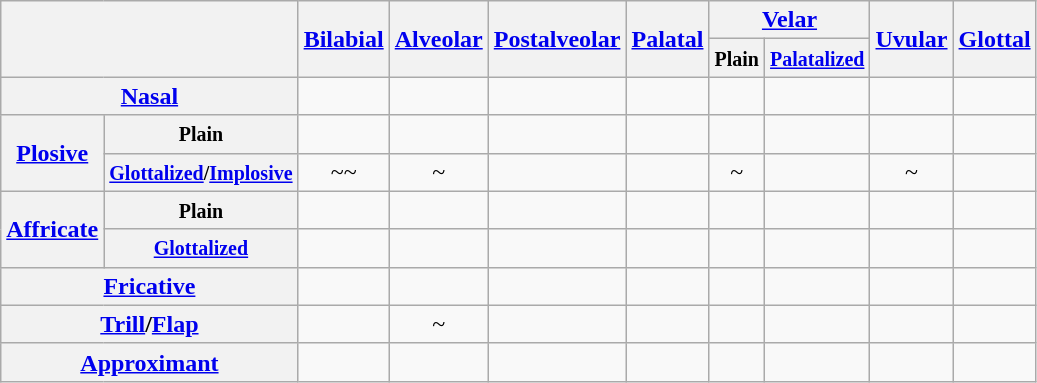<table class="wikitable" style="text-align:center;">
<tr>
<th colspan="2" rowspan="2"></th>
<th rowspan="2"><a href='#'>Bilabial</a></th>
<th rowspan="2"><a href='#'>Alveolar</a></th>
<th rowspan="2"><a href='#'>Postalveolar</a></th>
<th rowspan="2"><a href='#'>Palatal</a></th>
<th colspan="2"><a href='#'>Velar</a></th>
<th rowspan="2"><a href='#'>Uvular</a></th>
<th rowspan="2"><a href='#'>Glottal</a></th>
</tr>
<tr>
<th><small>Plain</small></th>
<th><small><a href='#'>Palatalized</a></small></th>
</tr>
<tr>
<th colspan="2"><a href='#'>Nasal</a></th>
<td></td>
<td></td>
<td></td>
<td></td>
<td></td>
<td></td>
<td></td>
<td></td>
</tr>
<tr>
<th rowspan="2"><a href='#'>Plosive</a></th>
<th><small>Plain</small></th>
<td></td>
<td></td>
<td></td>
<td></td>
<td></td>
<td></td>
<td></td>
<td></td>
</tr>
<tr>
<th><small><a href='#'>Glottalized</a>/<a href='#'>Implosive</a></small></th>
<td>~~</td>
<td>~</td>
<td></td>
<td></td>
<td>~</td>
<td></td>
<td>~</td>
<td></td>
</tr>
<tr>
<th rowspan="2"><a href='#'>Affricate</a></th>
<th><small>Plain</small></th>
<td></td>
<td></td>
<td></td>
<td></td>
<td></td>
<td></td>
<td></td>
<td></td>
</tr>
<tr>
<th><small><a href='#'>Glottalized</a></small></th>
<td></td>
<td></td>
<td></td>
<td></td>
<td></td>
<td></td>
<td></td>
<td></td>
</tr>
<tr>
<th colspan="2"><a href='#'>Fricative</a></th>
<td></td>
<td></td>
<td></td>
<td></td>
<td></td>
<td></td>
<td></td>
<td></td>
</tr>
<tr>
<th colspan="2"><a href='#'>Trill</a>/<a href='#'>Flap</a></th>
<td></td>
<td>~</td>
<td></td>
<td></td>
<td></td>
<td></td>
<td></td>
<td></td>
</tr>
<tr>
<th colspan="2"><a href='#'>Approximant</a></th>
<td></td>
<td></td>
<td></td>
<td></td>
<td></td>
<td></td>
<td></td>
<td></td>
</tr>
</table>
